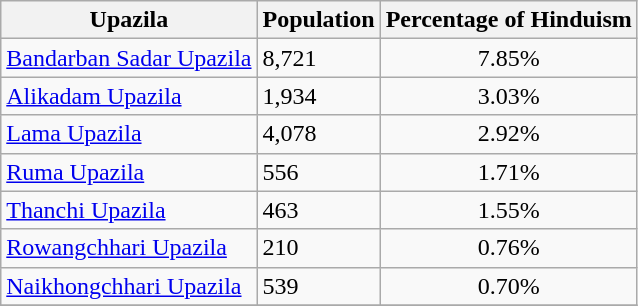<table class="wikitable sortable static-row-numbers static-row-header-text defaultleft col2right hover-highlight">
<tr>
<th>Upazila</th>
<th>Population</th>
<th>Percentage of Hinduism </th>
</tr>
<tr>
<td><a href='#'>Bandarban Sadar Upazila</a></td>
<td>8,721</td>
<td align=center>7.85%</td>
</tr>
<tr>
<td><a href='#'>Alikadam Upazila</a></td>
<td>1,934</td>
<td align=center>3.03%</td>
</tr>
<tr>
<td><a href='#'>Lama Upazila</a></td>
<td>4,078</td>
<td align=center>2.92%</td>
</tr>
<tr>
<td><a href='#'>Ruma Upazila</a></td>
<td>556</td>
<td align=center>1.71%</td>
</tr>
<tr>
<td><a href='#'>Thanchi Upazila</a></td>
<td>463</td>
<td align=center>1.55%</td>
</tr>
<tr>
<td><a href='#'>Rowangchhari Upazila</a></td>
<td>210</td>
<td align=center>0.76%</td>
</tr>
<tr>
<td><a href='#'>Naikhongchhari Upazila</a></td>
<td>539</td>
<td align=center>0.70%</td>
</tr>
<tr>
</tr>
</table>
